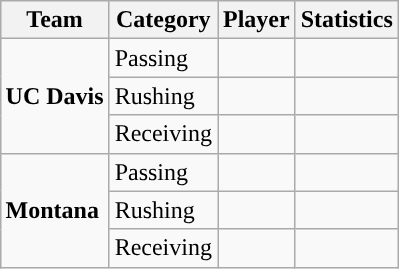<table class="wikitable" style="float: right;">
<tr>
<th>Team</th>
<th>Category</th>
<th>Player</th>
<th>Statistics</th>
</tr>
<tr>
<td rowspan=3><strong>UC Davis</strong></td>
<td>Passing</td>
<td></td>
<td></td>
</tr>
<tr>
<td>Rushing</td>
<td></td>
<td></td>
</tr>
<tr>
<td>Receiving</td>
<td></td>
<td></td>
</tr>
<tr>
<td rowspan=3><strong>Montana</strong></td>
<td>Passing</td>
<td></td>
<td></td>
</tr>
<tr>
<td>Rushing</td>
<td></td>
<td></td>
</tr>
<tr>
<td>Receiving</td>
<td></td>
<td></td>
</tr>
</table>
